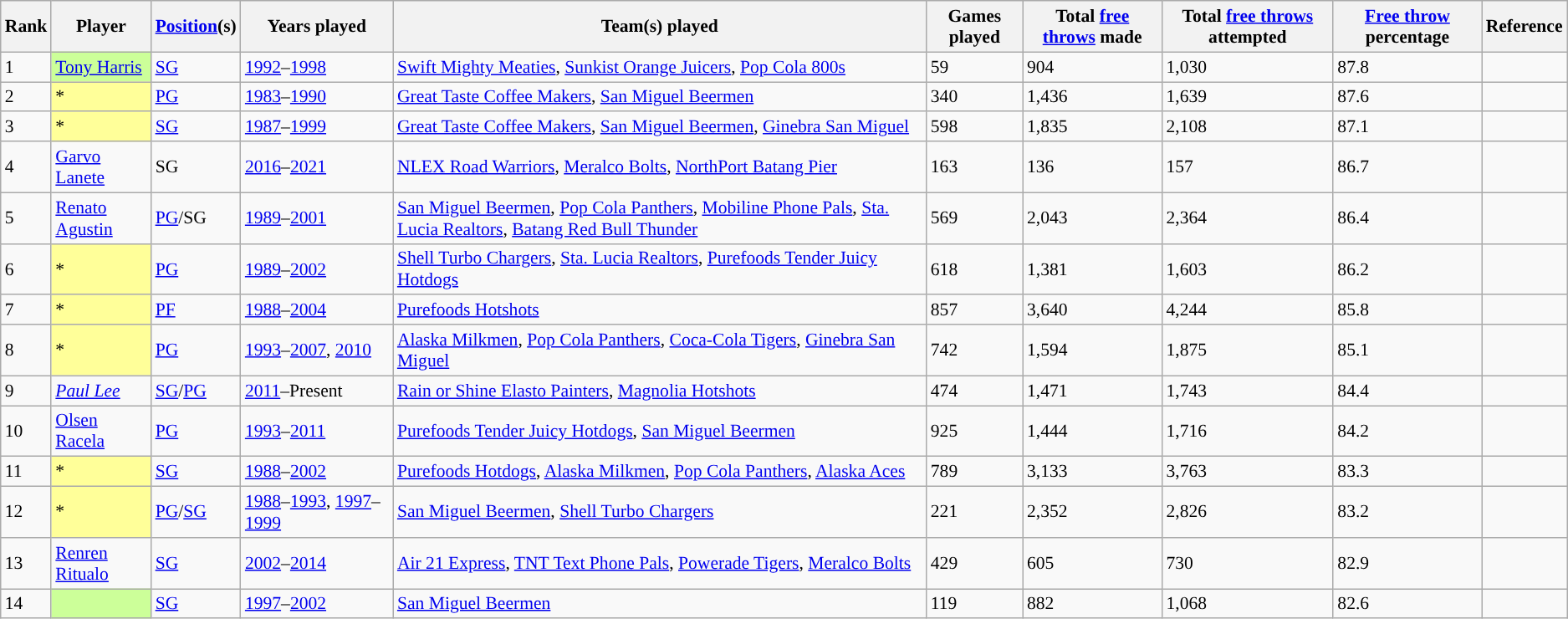<table class="wikitable sortable" style="font-size: 90%;">
<tr>
<th>Rank</th>
<th>Player</th>
<th><a href='#'>Position</a>(s)</th>
<th>Years played</th>
<th class="unsortable">Team(s) played</th>
<th>Games played</th>
<th>Total <a href='#'>free throws</a> made</th>
<th>Total <a href='#'>free throws</a> attempted</th>
<th><a href='#'>Free throw</a> percentage</th>
<th>Reference</th>
</tr>
<tr>
<td>1</td>
<td style="background:#CCFF99;"><a href='#'>Tony Harris</a></td>
<td><a href='#'>SG</a></td>
<td><a href='#'>1992</a>–<a href='#'>1998</a></td>
<td><a href='#'>Swift Mighty Meaties</a>, <a href='#'>Sunkist Orange Juicers</a>, <a href='#'>Pop Cola 800s</a></td>
<td>59</td>
<td>904</td>
<td>1,030</td>
<td>87.8</td>
<td></td>
</tr>
<tr>
<td>2</td>
<td bgcolor="#FFFF99">*</td>
<td><a href='#'>PG</a></td>
<td><a href='#'>1983</a>–<a href='#'>1990</a></td>
<td><a href='#'>Great Taste Coffee Makers</a>, <a href='#'>San Miguel Beermen</a></td>
<td>340</td>
<td>1,436</td>
<td>1,639</td>
<td>87.6</td>
<td></td>
</tr>
<tr>
<td>3</td>
<td bgcolor="#FFFF99">*</td>
<td><a href='#'>SG</a></td>
<td><a href='#'>1987</a>–<a href='#'>1999</a></td>
<td><a href='#'>Great Taste Coffee Makers</a>, <a href='#'>San Miguel Beermen</a>, <a href='#'>Ginebra San Miguel</a></td>
<td>598</td>
<td>1,835</td>
<td>2,108</td>
<td>87.1</td>
<td></td>
</tr>
<tr>
<td>4</td>
<td><a href='#'>Garvo Lanete</a></td>
<td>SG</td>
<td><a href='#'>2016</a>–<a href='#'>2021</a></td>
<td><a href='#'>NLEX Road Warriors</a>, <a href='#'>Meralco Bolts</a>, <a href='#'>NorthPort Batang Pier</a></td>
<td>163</td>
<td>136</td>
<td>157</td>
<td>86.7</td>
<td></td>
</tr>
<tr>
<td>5</td>
<td><a href='#'>Renato Agustin</a></td>
<td><a href='#'>PG</a>/SG</td>
<td><a href='#'>1989</a>–<a href='#'>2001</a></td>
<td><a href='#'>San Miguel Beermen</a>, <a href='#'>Pop Cola Panthers</a>, <a href='#'>Mobiline Phone Pals</a>, <a href='#'>Sta. Lucia Realtors</a>, <a href='#'>Batang Red Bull Thunder</a></td>
<td>569</td>
<td>2,043</td>
<td>2,364</td>
<td>86.4</td>
<td></td>
</tr>
<tr>
<td>6</td>
<td bgcolor="#FFFF99">*</td>
<td><a href='#'>PG</a></td>
<td><a href='#'>1989</a>–<a href='#'>2002</a></td>
<td><a href='#'>Shell Turbo Chargers</a>, <a href='#'>Sta. Lucia Realtors</a>, <a href='#'>Purefoods Tender Juicy Hotdogs</a></td>
<td>618</td>
<td>1,381</td>
<td>1,603</td>
<td>86.2</td>
<td></td>
</tr>
<tr>
<td>7</td>
<td bgcolor="#FFFF99">*</td>
<td><a href='#'>PF</a></td>
<td><a href='#'>1988</a>–<a href='#'>2004</a></td>
<td><a href='#'>Purefoods Hotshots</a></td>
<td>857</td>
<td>3,640</td>
<td>4,244</td>
<td>85.8</td>
<td></td>
</tr>
<tr>
<td>8</td>
<td bgcolor="#FFFF99">*</td>
<td><a href='#'>PG</a></td>
<td><a href='#'>1993</a>–<a href='#'>2007</a>, <a href='#'>2010</a></td>
<td><a href='#'>Alaska Milkmen</a>, <a href='#'>Pop Cola Panthers</a>, <a href='#'>Coca-Cola Tigers</a>, <a href='#'>Ginebra San Miguel</a></td>
<td>742</td>
<td>1,594</td>
<td>1,875</td>
<td>85.1</td>
<td></td>
</tr>
<tr>
<td>9</td>
<td><em><a href='#'>Paul Lee</a></em></td>
<td><a href='#'>SG</a>/<a href='#'>PG</a></td>
<td><a href='#'>2011</a>–Present</td>
<td><a href='#'>Rain or Shine Elasto Painters</a>, <a href='#'>Magnolia Hotshots</a></td>
<td>474</td>
<td>1,471</td>
<td>1,743</td>
<td>84.4</td>
</tr>
<tr>
<td>10</td>
<td><a href='#'>Olsen Racela</a></td>
<td><a href='#'>PG</a></td>
<td><a href='#'>1993</a>–<a href='#'>2011</a></td>
<td><a href='#'>Purefoods Tender Juicy Hotdogs</a>, <a href='#'>San Miguel Beermen</a></td>
<td>925</td>
<td>1,444</td>
<td>1,716</td>
<td>84.2</td>
<td></td>
</tr>
<tr>
<td>11</td>
<td bgcolor="#FFFF99">*</td>
<td><a href='#'>SG</a></td>
<td><a href='#'>1988</a>–<a href='#'>2002</a></td>
<td><a href='#'>Purefoods Hotdogs</a>, <a href='#'>Alaska Milkmen</a>, <a href='#'>Pop Cola Panthers</a>, <a href='#'>Alaska Aces</a></td>
<td>789</td>
<td>3,133</td>
<td>3,763</td>
<td>83.3</td>
<td></td>
</tr>
<tr>
<td>12</td>
<td bgcolor="#FFFF99">*</td>
<td><a href='#'>PG</a>/<a href='#'>SG</a></td>
<td><a href='#'>1988</a>–<a href='#'>1993</a>, <a href='#'>1997</a>–<a href='#'>1999</a></td>
<td><a href='#'>San Miguel Beermen</a>, <a href='#'>Shell Turbo Chargers</a></td>
<td>221</td>
<td>2,352</td>
<td>2,826</td>
<td>83.2</td>
<td></td>
</tr>
<tr>
<td>13</td>
<td><a href='#'>Renren Ritualo</a></td>
<td><a href='#'>SG</a></td>
<td><a href='#'>2002</a>–<a href='#'>2014</a></td>
<td><a href='#'>Air 21 Express</a>, <a href='#'>TNT Text Phone Pals</a>, <a href='#'>Powerade Tigers</a>, <a href='#'>Meralco Bolts</a></td>
<td>429</td>
<td>605</td>
<td>730</td>
<td>82.9</td>
<td></td>
</tr>
<tr>
<td>14</td>
<td style="background:#CCFF99"></td>
<td><a href='#'>SG</a></td>
<td><a href='#'>1997</a>–<a href='#'>2002</a></td>
<td><a href='#'>San Miguel Beermen</a></td>
<td>119</td>
<td>882</td>
<td>1,068</td>
<td>82.6</td>
<td></td>
</tr>
</table>
